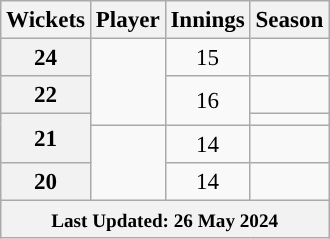<table class="wikitable sortable" style="text-align:left;font-size:96%;">
<tr>
<th>Wickets</th>
<th>Player</th>
<th>Innings</th>
<th>Season</th>
</tr>
<tr>
<th scope=row style=text-align:center;>24</th>
<td rowspan=3></td>
<td align=center>15</td>
<td></td>
</tr>
<tr>
<th scope=row style=text-align:center;>22</th>
<td align=center rowspan=2>16</td>
<td></td>
</tr>
<tr>
<th scope=row style=text-align:center; rowspan=2>21</th>
<td></td>
</tr>
<tr>
<td rowspan=2></td>
<td align=center>14</td>
<td></td>
</tr>
<tr>
<th scope=row style=text-align:center;>20</th>
<td align=center>14</td>
<td></td>
</tr>
<tr class=sortbottom>
<th colspan=6><small>Last Updated: 26 May 2024</small></th>
</tr>
</table>
